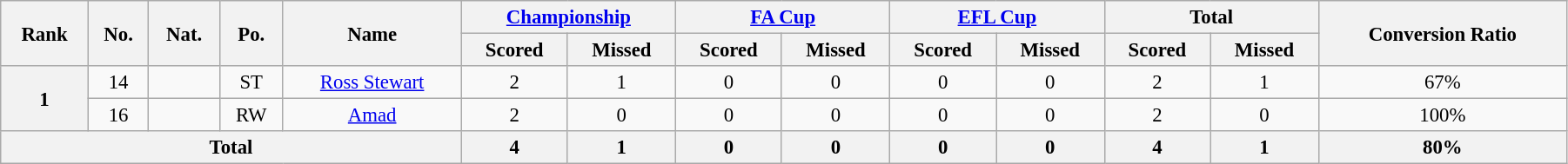<table class="wikitable" style="text-align:center; font-size:95%; width:95%;">
<tr>
<th ! rowspan="2">Rank</th>
<th rowspan="2">No.</th>
<th rowspan="2">Nat.</th>
<th rowspan="2">Po.</th>
<th rowspan="2">Name</th>
<th colspan="2"><a href='#'>Championship</a></th>
<th colspan="2"><a href='#'>FA Cup</a></th>
<th colspan="2"><a href='#'>EFL Cup</a></th>
<th colspan="2">Total</th>
<th rowspan="2">Conversion Ratio</th>
</tr>
<tr>
<th>Scored </th>
<th>Missed </th>
<th>Scored </th>
<th>Missed </th>
<th>Scored </th>
<th>Missed </th>
<th>Scored </th>
<th>Missed </th>
</tr>
<tr>
<th rowspan=2>1</th>
<td>14</td>
<td></td>
<td>ST</td>
<td><a href='#'>Ross Stewart</a></td>
<td>2</td>
<td>1</td>
<td>0</td>
<td>0</td>
<td>0</td>
<td>0</td>
<td>2</td>
<td>1</td>
<td>67%</td>
</tr>
<tr>
<td>16</td>
<td></td>
<td>RW</td>
<td><a href='#'>Amad</a></td>
<td>2</td>
<td>0</td>
<td>0</td>
<td>0</td>
<td>0</td>
<td>0</td>
<td>2</td>
<td>0</td>
<td>100%</td>
</tr>
<tr>
<th colspan=5>Total</th>
<th>4</th>
<th>1</th>
<th>0</th>
<th>0</th>
<th>0</th>
<th>0</th>
<th>4</th>
<th>1</th>
<th>80%</th>
</tr>
</table>
